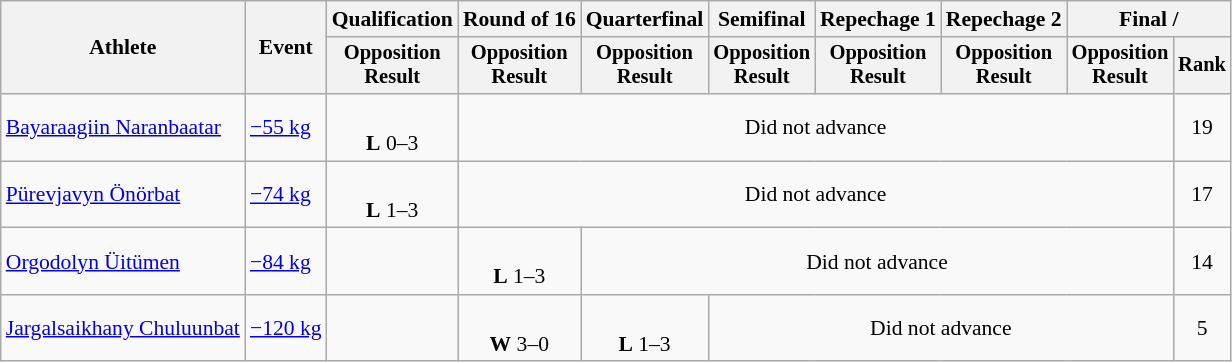<table class="wikitable" style="font-size:90%">
<tr>
<th rowspan="2">Athlete</th>
<th rowspan="2">Event</th>
<th>Qualification</th>
<th>Round of 16</th>
<th>Quarterfinal</th>
<th>Semifinal</th>
<th>Repechage 1</th>
<th>Repechage 2</th>
<th colspan=2>Final / </th>
</tr>
<tr style="font-size: 95%">
<th>Opposition<br>Result</th>
<th>Opposition<br>Result</th>
<th>Opposition<br>Result</th>
<th>Opposition<br>Result</th>
<th>Opposition<br>Result</th>
<th>Opposition<br>Result</th>
<th>Opposition<br>Result</th>
<th>Rank</th>
</tr>
<tr align=center>
<td align=left><a href='#'>Bayaraagiin Naranbaatar</a></td>
<td align=left><a href='#'>−55 kg</a></td>
<td><br><strong>L</strong> 0–3 <sup></sup></td>
<td colspan=6>Did not advance</td>
<td>19</td>
</tr>
<tr align=center>
<td align=left><a href='#'>Pürevjavyn Önörbat</a></td>
<td align=left><a href='#'>−74 kg</a></td>
<td><br><strong>L</strong> 1–3 <sup></sup></td>
<td colspan=6>Did not advance</td>
<td>17</td>
</tr>
<tr align=center>
<td align=left><a href='#'>Orgodolyn Üitümen</a></td>
<td align=left><a href='#'>−84 kg</a></td>
<td></td>
<td><br><strong>L</strong> 1–3 <sup></sup></td>
<td colspan=5>Did not advance</td>
<td>14</td>
</tr>
<tr align=center>
<td align=left><a href='#'>Jargalsaikhany Chuluunbat</a></td>
<td align=left><a href='#'>−120 kg</a></td>
<td></td>
<td><br><strong>W</strong> 3–0 <sup></sup></td>
<td><br><strong>L</strong> 1–3 <sup></sup></td>
<td colspan=4>Did not advance</td>
<td>5</td>
</tr>
</table>
